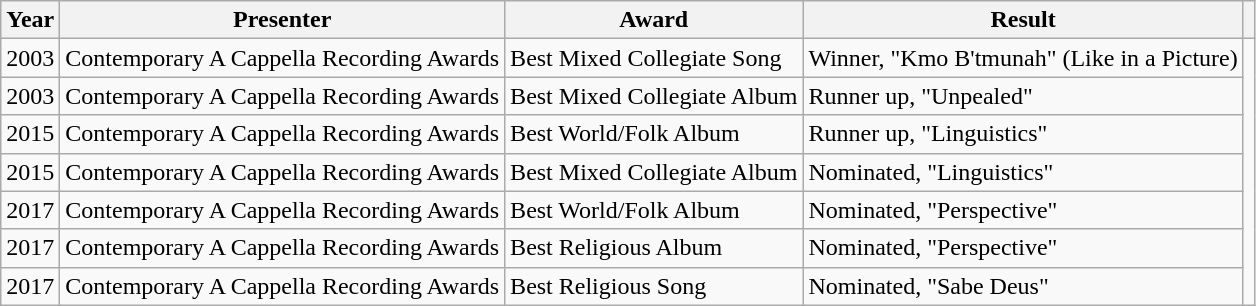<table class="wikitable">
<tr>
<th><strong>Year</strong></th>
<th><strong>Presenter</strong></th>
<th><strong>Award</strong></th>
<th><strong>Result</strong></th>
<th></th>
</tr>
<tr>
<td>2003</td>
<td>Contemporary A Cappella Recording Awards</td>
<td>Best Mixed Collegiate Song</td>
<td>Winner, "Kmo B'tmunah" (Like in a Picture)</td>
</tr>
<tr>
<td>2003</td>
<td>Contemporary A Cappella Recording Awards</td>
<td>Best Mixed Collegiate Album</td>
<td>Runner up, "Unpealed"</td>
</tr>
<tr>
<td>2015</td>
<td>Contemporary A Cappella Recording Awards</td>
<td>Best World/Folk Album</td>
<td>Runner up, "Linguistics"</td>
</tr>
<tr>
<td>2015</td>
<td>Contemporary A Cappella Recording Awards</td>
<td>Best Mixed Collegiate Album</td>
<td>Nominated, "Linguistics"<br></td>
</tr>
<tr>
<td>2017</td>
<td>Contemporary A Cappella Recording Awards</td>
<td>Best World/Folk Album</td>
<td>Nominated, "Perspective"</td>
</tr>
<tr>
<td>2017</td>
<td>Contemporary A Cappella Recording Awards</td>
<td>Best Religious Album</td>
<td>Nominated, "Perspective"<br></td>
</tr>
<tr>
<td>2017</td>
<td>Contemporary A Cappella Recording Awards</td>
<td>Best Religious Song</td>
<td>Nominated, "Sabe Deus"</td>
</tr>
</table>
